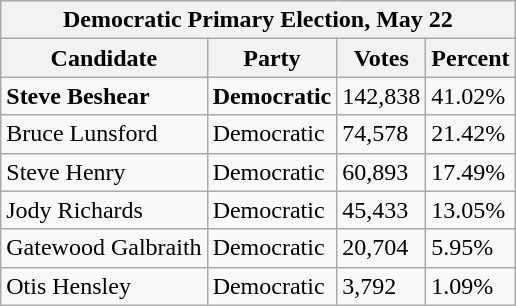<table class="wikitable">
<tr>
<th colspan=4><strong>Democratic Primary Election, May 22</strong></th>
</tr>
<tr>
<th>Candidate</th>
<th>Party</th>
<th>Votes</th>
<th>Percent</th>
</tr>
<tr>
<td><strong>Steve Beshear</strong></td>
<td><strong>Democratic</strong></td>
<td>142,838</td>
<td>41.02%</td>
</tr>
<tr>
<td>Bruce Lunsford</td>
<td>Democratic</td>
<td>74,578</td>
<td>21.42%</td>
</tr>
<tr>
<td>Steve Henry</td>
<td>Democratic</td>
<td>60,893</td>
<td>17.49%</td>
</tr>
<tr>
<td>Jody Richards</td>
<td>Democratic</td>
<td>45,433</td>
<td>13.05%</td>
</tr>
<tr>
<td>Gatewood Galbraith</td>
<td>Democratic</td>
<td>20,704</td>
<td>5.95%</td>
</tr>
<tr>
<td>Otis Hensley</td>
<td>Democratic</td>
<td>3,792</td>
<td>1.09%</td>
</tr>
</table>
